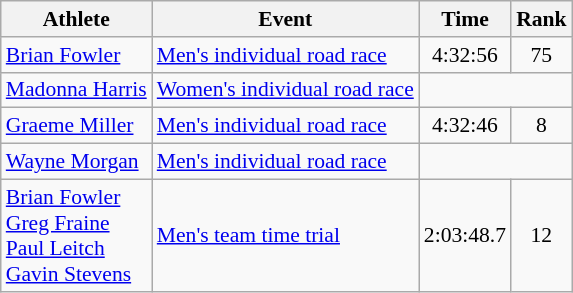<table class=wikitable style="font-size:90%;">
<tr>
<th>Athlete</th>
<th>Event</th>
<th>Time</th>
<th>Rank</th>
</tr>
<tr align=center>
<td align=left><a href='#'>Brian Fowler</a></td>
<td align=left><a href='#'>Men's individual road race</a></td>
<td>4:32:56</td>
<td>75</td>
</tr>
<tr align=center>
<td align=left><a href='#'>Madonna Harris</a></td>
<td align=left><a href='#'>Women's individual road race</a></td>
<td colspan=2></td>
</tr>
<tr align=center>
<td align=left><a href='#'>Graeme Miller</a></td>
<td align=left><a href='#'>Men's individual road race</a></td>
<td>4:32:46</td>
<td>8</td>
</tr>
<tr align=center>
<td align=left><a href='#'>Wayne Morgan</a></td>
<td align=left><a href='#'>Men's individual road race</a></td>
<td colspan=2></td>
</tr>
<tr align=center>
<td align=left><a href='#'>Brian Fowler</a><br><a href='#'>Greg Fraine</a><br><a href='#'>Paul Leitch</a><br><a href='#'>Gavin Stevens</a></td>
<td align=left><a href='#'>Men's team time trial</a></td>
<td>2:03:48.7</td>
<td>12</td>
</tr>
</table>
